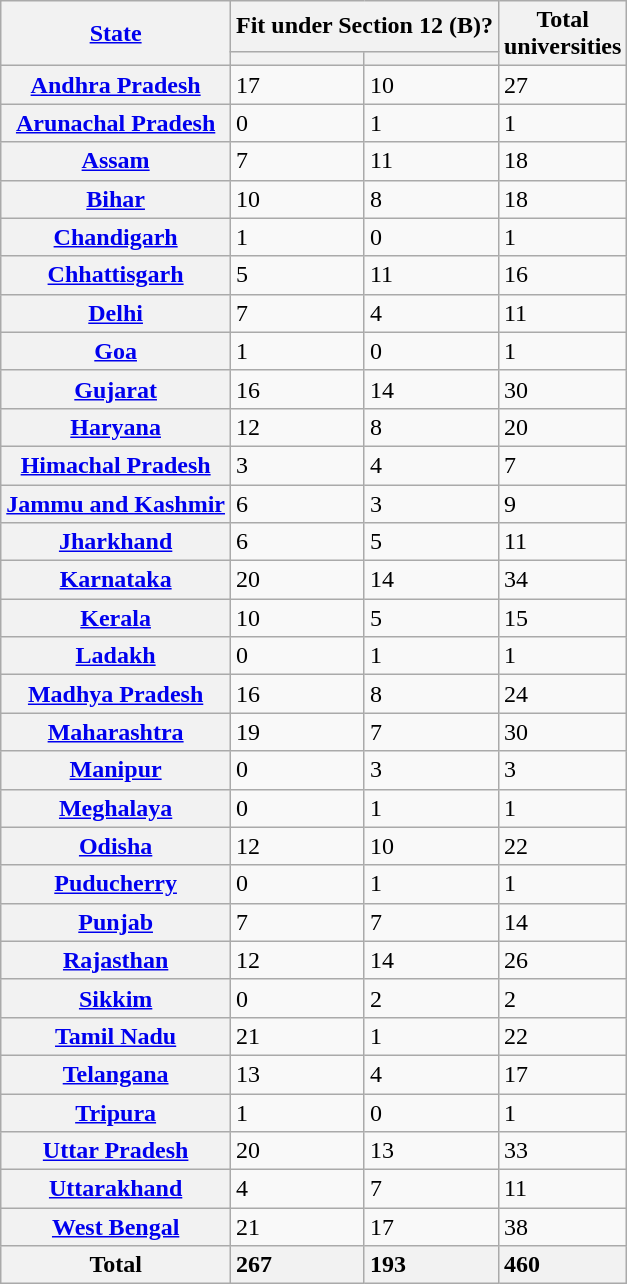<table class="wikitable sortable collapsable plainrowheaders" border="1" style="text-align:left;">
<tr>
<th scope="col" rowspan = 2><a href='#'>State</a></th>
<th scope="col" colspan = 2>Fit under Section 12 (B)?</th>
<th scope="col" rowspan = 2>Total<br>universities</th>
</tr>
<tr>
<th></th>
<th></th>
</tr>
<tr>
<th scope="row"><a href='#'>Andhra Pradesh</a></th>
<td>17</td>
<td>10</td>
<td>27</td>
</tr>
<tr>
<th scope="row"><a href='#'>Arunachal Pradesh</a></th>
<td>0</td>
<td>1</td>
<td>1</td>
</tr>
<tr>
<th scope="row"><a href='#'>Assam</a></th>
<td>7</td>
<td>11</td>
<td>18</td>
</tr>
<tr>
<th scope="row"><a href='#'>Bihar</a></th>
<td>10</td>
<td>8</td>
<td>18</td>
</tr>
<tr>
<th scope="row"><a href='#'>Chandigarh</a></th>
<td>1</td>
<td>0</td>
<td>1</td>
</tr>
<tr>
<th scope="row"><a href='#'>Chhattisgarh</a></th>
<td>5</td>
<td>11</td>
<td>16</td>
</tr>
<tr>
<th scope="row"><a href='#'>Delhi</a></th>
<td>7</td>
<td>4</td>
<td>11</td>
</tr>
<tr>
<th scope="row"><a href='#'>Goa</a></th>
<td>1</td>
<td>0</td>
<td>1</td>
</tr>
<tr>
<th scope="row"><a href='#'>Gujarat</a></th>
<td>16</td>
<td>14</td>
<td>30</td>
</tr>
<tr>
<th scope="row"><a href='#'>Haryana</a></th>
<td>12</td>
<td>8</td>
<td>20</td>
</tr>
<tr>
<th scope="row"><a href='#'>Himachal Pradesh</a></th>
<td>3</td>
<td>4</td>
<td>7</td>
</tr>
<tr>
<th scope="row"><a href='#'>Jammu and Kashmir</a></th>
<td>6</td>
<td>3</td>
<td>9</td>
</tr>
<tr>
<th scope="row"><a href='#'>Jharkhand</a></th>
<td>6</td>
<td>5</td>
<td>11</td>
</tr>
<tr>
<th scope="row"><a href='#'>Karnataka</a></th>
<td>20</td>
<td>14</td>
<td>34</td>
</tr>
<tr>
<th scope="row"><a href='#'>Kerala</a></th>
<td>10</td>
<td>5</td>
<td>15</td>
</tr>
<tr>
<th scope="row"><a href='#'>Ladakh</a></th>
<td>0</td>
<td>1</td>
<td>1</td>
</tr>
<tr>
<th scope="row"><a href='#'>Madhya Pradesh</a></th>
<td>16</td>
<td>8</td>
<td>24</td>
</tr>
<tr>
<th scope="row"><a href='#'>Maharashtra</a></th>
<td>19</td>
<td>7</td>
<td>30</td>
</tr>
<tr>
<th scope="row"><a href='#'>Manipur</a></th>
<td>0</td>
<td>3</td>
<td>3</td>
</tr>
<tr>
<th scope="row"><a href='#'>Meghalaya</a></th>
<td>0</td>
<td>1</td>
<td>1</td>
</tr>
<tr>
<th scope="row"><a href='#'>Odisha</a></th>
<td>12</td>
<td>10</td>
<td>22</td>
</tr>
<tr>
<th scope="row"><a href='#'>Puducherry</a></th>
<td>0</td>
<td>1</td>
<td>1</td>
</tr>
<tr>
<th scope="row"><a href='#'>Punjab</a></th>
<td>7</td>
<td>7</td>
<td>14</td>
</tr>
<tr>
<th scope="row"><a href='#'>Rajasthan</a></th>
<td>12</td>
<td>14</td>
<td>26</td>
</tr>
<tr>
<th scope="row"><a href='#'>Sikkim</a></th>
<td>0</td>
<td>2</td>
<td>2</td>
</tr>
<tr>
<th scope="row"><a href='#'>Tamil Nadu</a></th>
<td>21</td>
<td>1</td>
<td>22</td>
</tr>
<tr>
<th scope="row"><a href='#'>Telangana</a></th>
<td>13</td>
<td>4</td>
<td>17</td>
</tr>
<tr>
<th scope="row"><a href='#'>Tripura</a></th>
<td>1</td>
<td>0</td>
<td>1</td>
</tr>
<tr>
<th scope="row"><a href='#'>Uttar Pradesh</a></th>
<td>20</td>
<td>13</td>
<td>33</td>
</tr>
<tr>
<th scope="row"><a href='#'>Uttarakhand</a></th>
<td>4</td>
<td>7</td>
<td>11</td>
</tr>
<tr>
<th scope="row"><a href='#'>West Bengal</a></th>
<td>21</td>
<td>17</td>
<td>38</td>
</tr>
<tr class="sortbottom">
<th scope="row">Total</th>
<th style="text-align:left">267</th>
<th style="text-align:left">193</th>
<th style="text-align:left">460</th>
</tr>
</table>
